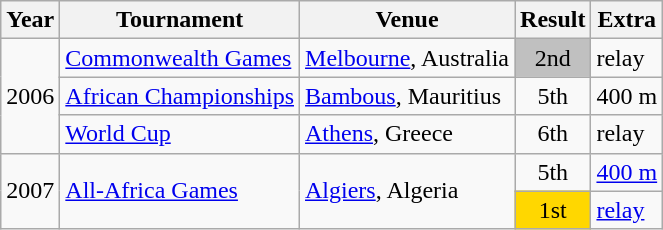<table class=wikitable>
<tr>
<th>Year</th>
<th>Tournament</th>
<th>Venue</th>
<th>Result</th>
<th>Extra</th>
</tr>
<tr>
<td rowspan=3>2006</td>
<td><a href='#'>Commonwealth Games</a></td>
<td><a href='#'>Melbourne</a>, Australia</td>
<td bgcolor="silver" align="center">2nd</td>
<td> relay</td>
</tr>
<tr>
<td><a href='#'>African Championships</a></td>
<td><a href='#'>Bambous</a>, Mauritius</td>
<td align="center">5th</td>
<td>400 m</td>
</tr>
<tr>
<td><a href='#'>World Cup</a></td>
<td><a href='#'>Athens</a>, Greece</td>
<td align="center">6th</td>
<td> relay</td>
</tr>
<tr>
<td rowspan=2>2007</td>
<td rowspan=2><a href='#'>All-Africa Games</a></td>
<td rowspan=2><a href='#'>Algiers</a>, Algeria</td>
<td align="center">5th</td>
<td><a href='#'>400 m</a></td>
</tr>
<tr>
<td bgcolor="gold" align="center">1st</td>
<td><a href='#'> relay</a></td>
</tr>
</table>
